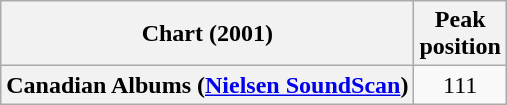<table class="wikitable plainrowheaders" style="text-align:center">
<tr>
<th scope="col">Chart (2001)</th>
<th scope="col">Peak<br>position</th>
</tr>
<tr>
<th scope="row">Canadian Albums (<a href='#'>Nielsen SoundScan</a>)</th>
<td>111</td>
</tr>
</table>
